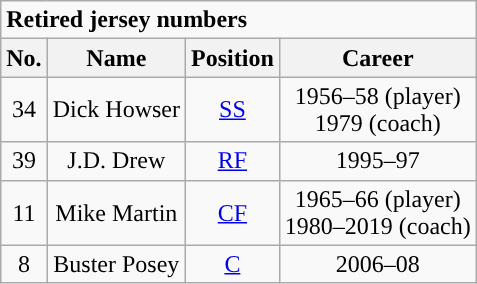<table class="wikitable">
<tr>
<td colspan="4"><strong>Retired jersey numbers</strong></td>
</tr>
<tr>
<th>No.</th>
<th>Name</th>
<th>Position</th>
<th>Career</th>
</tr>
<tr style="text-align:center;">
<td>34</td>
<td>Dick Howser</td>
<td><a href='#'>SS</a></td>
<td>1956–58 (player)<br>1979 (coach)</td>
</tr>
<tr style="text-align:center;">
<td>39</td>
<td>J.D. Drew</td>
<td><a href='#'>RF</a></td>
<td>1995–97</td>
</tr>
<tr style="text-align:center;">
<td>11</td>
<td>Mike Martin</td>
<td><a href='#'>CF</a></td>
<td>1965–66 (player)<br>1980–2019 (coach)</td>
</tr>
<tr style="text-align:center;">
<td>8</td>
<td>Buster Posey</td>
<td><a href='#'>C</a></td>
<td>2006–08</td>
</tr>
</table>
